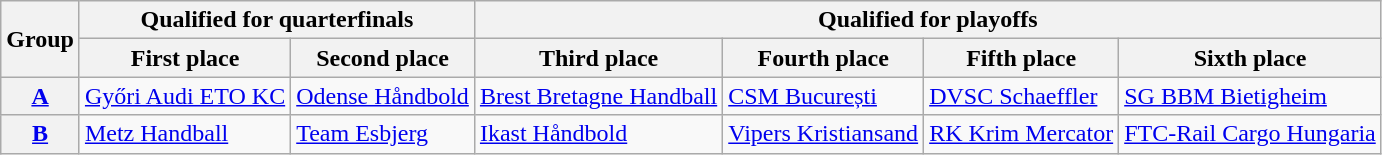<table class=wikitable>
<tr>
<th rowspan=2>Group</th>
<th colspan=2>Qualified for quarterfinals</th>
<th colspan=4>Qualified for playoffs</th>
</tr>
<tr>
<th>First place</th>
<th>Second place</th>
<th>Third place</th>
<th>Fourth place</th>
<th>Fifth place</th>
<th>Sixth place</th>
</tr>
<tr>
<th><a href='#'>A</a></th>
<td> <a href='#'>Győri Audi ETO KC</a></td>
<td> <a href='#'>Odense Håndbold</a></td>
<td> <a href='#'>Brest Bretagne Handball</a></td>
<td> <a href='#'>CSM București</a></td>
<td> <a href='#'>DVSC Schaeffler</a></td>
<td> <a href='#'>SG BBM Bietigheim</a></td>
</tr>
<tr>
<th><a href='#'>B</a></th>
<td> <a href='#'>Metz Handball</a></td>
<td> <a href='#'>Team Esbjerg</a></td>
<td> <a href='#'>Ikast Håndbold</a></td>
<td> <a href='#'>Vipers Kristiansand</a></td>
<td> <a href='#'>RK Krim Mercator</a></td>
<td> <a href='#'>FTC-Rail Cargo Hungaria</a></td>
</tr>
</table>
